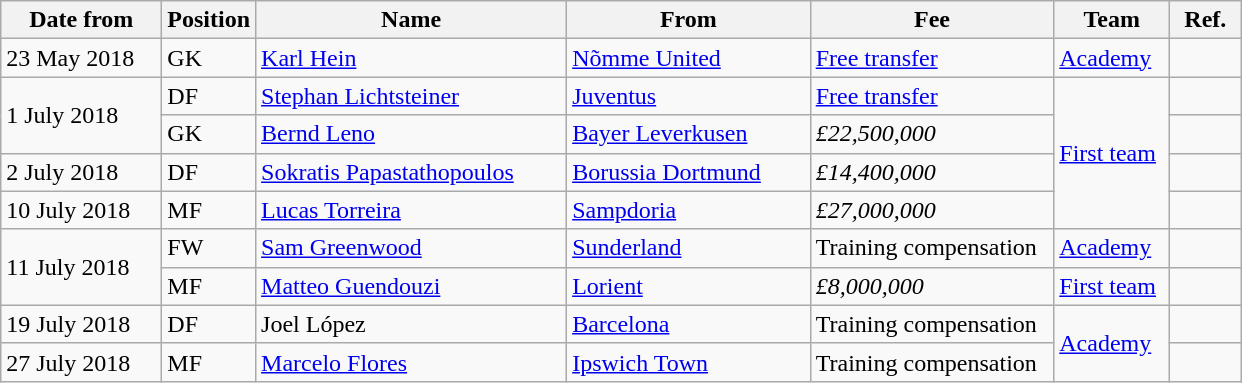<table class="wikitable">
<tr>
<th style="width:100px">Date from</th>
<th style="width:50px">Position</th>
<th style="width:200px">Name</th>
<th style="width:155px">From</th>
<th style="width:155px">Fee</th>
<th style="width:70px">Team</th>
<th style="width:40px">Ref.</th>
</tr>
<tr>
<td>23 May 2018</td>
<td>GK</td>
<td> <a href='#'>Karl Hein</a></td>
<td> <a href='#'>Nõmme United</a></td>
<td><a href='#'>Free transfer</a></td>
<td><a href='#'>Academy</a></td>
<td></td>
</tr>
<tr>
<td rowspan="2">1 July 2018</td>
<td>DF</td>
<td> <a href='#'>Stephan Lichtsteiner</a></td>
<td> <a href='#'>Juventus</a></td>
<td><a href='#'>Free transfer</a></td>
<td rowspan="4"><a href='#'>First team</a></td>
<td></td>
</tr>
<tr>
<td>GK</td>
<td> <a href='#'>Bernd Leno</a></td>
<td> <a href='#'>Bayer Leverkusen</a></td>
<td><em>£22,500,000</em></td>
<td></td>
</tr>
<tr>
<td>2 July 2018</td>
<td>DF</td>
<td> <a href='#'>Sokratis Papastathopoulos</a></td>
<td> <a href='#'>Borussia Dortmund</a></td>
<td><em>£14,400,000</em></td>
<td></td>
</tr>
<tr>
<td>10 July 2018</td>
<td>MF</td>
<td> <a href='#'>Lucas Torreira</a></td>
<td> <a href='#'>Sampdoria</a></td>
<td><em>£27,000,000</em></td>
<td></td>
</tr>
<tr>
<td rowspan="2">11 July 2018</td>
<td>FW</td>
<td> <a href='#'>Sam Greenwood</a></td>
<td> <a href='#'>Sunderland</a></td>
<td>Training compensation</td>
<td><a href='#'>Academy</a></td>
<td></td>
</tr>
<tr>
<td>MF</td>
<td> <a href='#'>Matteo Guendouzi</a></td>
<td> <a href='#'>Lorient</a></td>
<td><em>£8,000,000</em></td>
<td><a href='#'>First team</a></td>
<td></td>
</tr>
<tr>
<td>19 July 2018</td>
<td>DF</td>
<td> Joel López</td>
<td> <a href='#'>Barcelona</a></td>
<td>Training compensation</td>
<td rowspan="3"><a href='#'>Academy</a></td>
<td></td>
</tr>
<tr>
<td>27 July 2018</td>
<td>MF</td>
<td> <a href='#'>Marcelo Flores</a></td>
<td> <a href='#'>Ipswich Town</a></td>
<td>Training compensation</td>
<td></td>
</tr>
</table>
